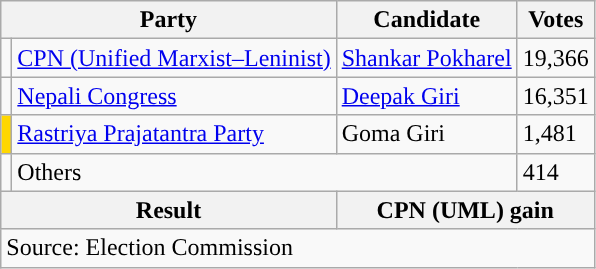<table class="wikitable">
<tr>
<th colspan="2">Party</th>
<th>Candidate</th>
<th>Votes</th>
</tr>
<tr>
<td style="background-color:"></td>
<td><a href='#'>CPN (Unified Marxist–Leninist)</a></td>
<td><a href='#'>Shankar Pokharel</a></td>
<td>19,366</td>
</tr>
<tr>
<td style="background-color:"></td>
<td><a href='#'>Nepali Congress</a></td>
<td><a href='#'>Deepak Giri</a></td>
<td>16,351</td>
</tr>
<tr>
<td style="background-color:gold"></td>
<td><a href='#'>Rastriya Prajatantra Party</a></td>
<td>Goma Giri</td>
<td>1,481</td>
</tr>
<tr>
<td></td>
<td colspan="2">Others</td>
<td>414</td>
</tr>
<tr>
<th colspan="2">Result</th>
<th colspan="2">CPN (UML) gain</th>
</tr>
<tr>
<td colspan="4">Source: Election Commission</td>
</tr>
</table>
